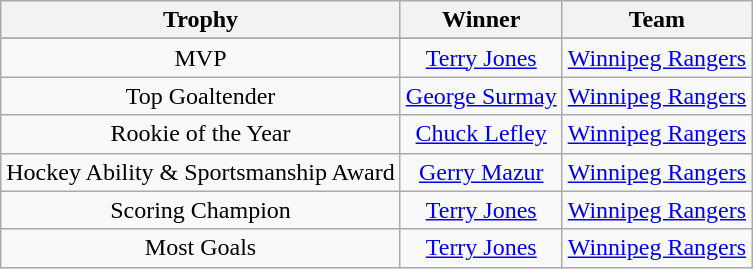<table class="wikitable" style="text-align:center">
<tr>
<th>Trophy</th>
<th>Winner</th>
<th>Team</th>
</tr>
<tr align="center">
</tr>
<tr>
<td>MVP</td>
<td><a href='#'>Terry Jones</a></td>
<td><a href='#'>Winnipeg Rangers</a></td>
</tr>
<tr>
<td>Top Goaltender</td>
<td><a href='#'>George Surmay</a></td>
<td><a href='#'>Winnipeg Rangers</a></td>
</tr>
<tr>
<td>Rookie of the Year</td>
<td><a href='#'>Chuck Lefley</a></td>
<td><a href='#'>Winnipeg Rangers</a></td>
</tr>
<tr>
<td>Hockey Ability & Sportsmanship Award</td>
<td><a href='#'>Gerry Mazur</a></td>
<td><a href='#'>Winnipeg Rangers</a></td>
</tr>
<tr>
<td>Scoring Champion</td>
<td><a href='#'>Terry Jones</a></td>
<td><a href='#'>Winnipeg Rangers</a></td>
</tr>
<tr>
<td>Most Goals</td>
<td><a href='#'>Terry Jones</a></td>
<td><a href='#'>Winnipeg Rangers</a></td>
</tr>
</table>
